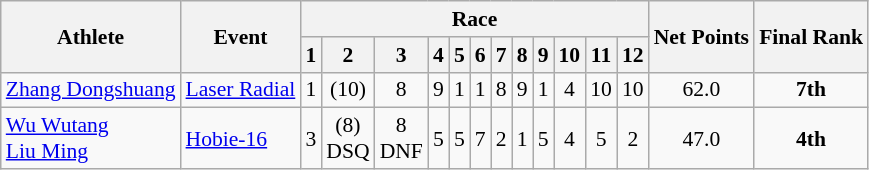<table class="wikitable" style="font-size:90%;">
<tr>
<th rowspan=2>Athlete</th>
<th rowspan=2>Event</th>
<th colspan=12>Race</th>
<th rowspan=2>Net Points</th>
<th rowspan=2>Final Rank</th>
</tr>
<tr>
<th>1</th>
<th>2</th>
<th>3</th>
<th>4</th>
<th>5</th>
<th>6</th>
<th>7</th>
<th>8</th>
<th>9</th>
<th>10</th>
<th>11</th>
<th>12</th>
</tr>
<tr style="text-align:center">
<td style="text-align:left"><a href='#'>Zhang Dongshuang</a></td>
<td style="text-align:left"><a href='#'>Laser Radial</a></td>
<td>1</td>
<td>(10)</td>
<td>8</td>
<td>9</td>
<td>1</td>
<td>1</td>
<td>8</td>
<td>9</td>
<td>1</td>
<td>4</td>
<td>10</td>
<td>10</td>
<td>62.0</td>
<td><strong>7th</strong></td>
</tr>
<tr style="text-align:center">
<td style="text-align:left"><a href='#'>Wu Wutang</a><br><a href='#'>Liu Ming</a></td>
<td style="text-align:left"><a href='#'>Hobie-16</a></td>
<td>3</td>
<td>(8)<br>DSQ</td>
<td>8<br>DNF</td>
<td>5</td>
<td>5</td>
<td>7</td>
<td>2</td>
<td>1</td>
<td>5</td>
<td>4</td>
<td>5</td>
<td>2</td>
<td>47.0</td>
<td><strong>4th</strong></td>
</tr>
</table>
